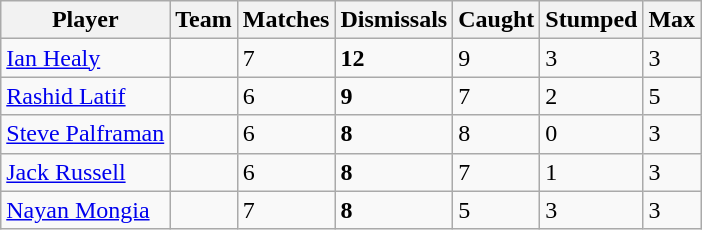<table class="wikitable">
<tr>
<th>Player</th>
<th>Team</th>
<th>Matches</th>
<th>Dismissals</th>
<th>Caught</th>
<th>Stumped</th>
<th>Max</th>
</tr>
<tr>
<td><a href='#'>Ian Healy</a></td>
<td></td>
<td>7</td>
<td><strong>12</strong></td>
<td>9</td>
<td>3</td>
<td>3</td>
</tr>
<tr>
<td><a href='#'>Rashid Latif</a></td>
<td></td>
<td>6</td>
<td><strong>9</strong></td>
<td>7</td>
<td>2</td>
<td>5</td>
</tr>
<tr>
<td><a href='#'>Steve Palframan</a></td>
<td></td>
<td>6</td>
<td><strong>8</strong></td>
<td>8</td>
<td>0</td>
<td>3</td>
</tr>
<tr>
<td><a href='#'>Jack Russell</a></td>
<td></td>
<td>6</td>
<td><strong>8</strong></td>
<td>7</td>
<td>1</td>
<td>3</td>
</tr>
<tr>
<td><a href='#'>Nayan Mongia</a></td>
<td></td>
<td>7</td>
<td><strong>8</strong></td>
<td>5</td>
<td>3</td>
<td>3</td>
</tr>
</table>
